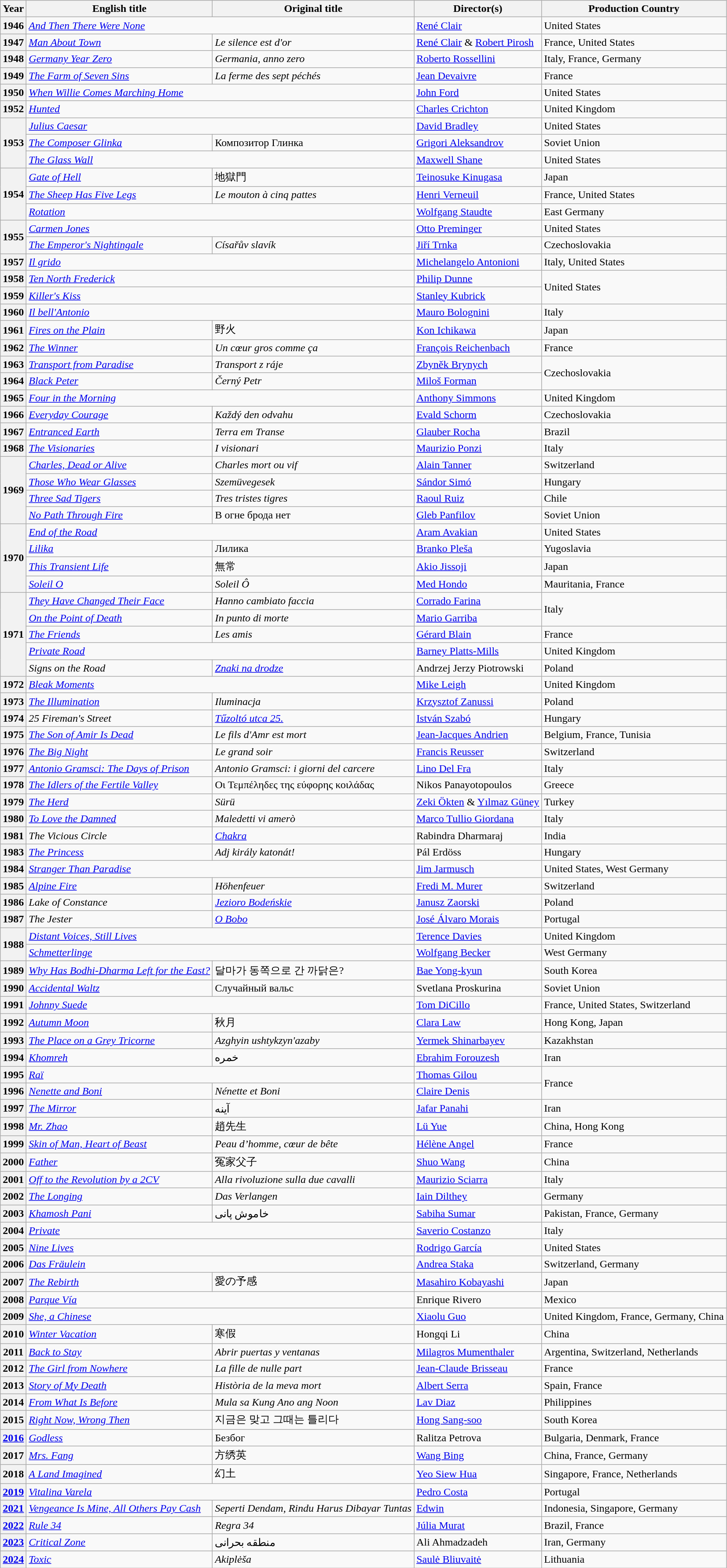<table class="wikitable sortable">
<tr>
<th>Year</th>
<th>English title</th>
<th>Original title</th>
<th>Director(s)</th>
<th>Production Country</th>
</tr>
<tr>
<th>1946</th>
<td colspan="2"><em><a href='#'>And Then There Were None</a></em></td>
<td data-sort-value="Clair"><a href='#'>René Clair</a></td>
<td>United States</td>
</tr>
<tr>
<th>1947</th>
<td><em><a href='#'>Man About Town</a></em></td>
<td><em>Le silence est d'or</em></td>
<td data-sort-value="Clair"><a href='#'>René Clair</a> & <a href='#'>Robert Pirosh</a></td>
<td>France, United States</td>
</tr>
<tr>
<th>1948</th>
<td><em><a href='#'>Germany Year Zero</a></em></td>
<td><em>Germania, anno zero</em></td>
<td data-sort-value="Rossellini"><a href='#'>Roberto Rossellini</a></td>
<td>Italy, France, Germany</td>
</tr>
<tr>
<th>1949</th>
<td data-sort-value="Farm of S"><em><a href='#'>The Farm of Seven Sins</a></em></td>
<td data-sort-value="Ferme"><em>La ferme des sept péchés</em></td>
<td data-sort-value="Devaivre"><a href='#'>Jean Devaivre</a></td>
<td>France</td>
</tr>
<tr>
<th>1950</th>
<td colspan="2"><em><a href='#'>When Willie Comes Marching Home</a></em></td>
<td data-sort-value="Ford"><a href='#'>John Ford</a></td>
<td>United States</td>
</tr>
<tr>
<th>1952</th>
<td colspan="2"><em><a href='#'>Hunted</a></em></td>
<td data-sort-value="Crichton"><a href='#'>Charles Crichton</a></td>
<td>United Kingdom</td>
</tr>
<tr>
<th rowspan="3">1953</th>
<td colspan="2"><em><a href='#'>Julius Caesar</a></em></td>
<td data-sort-value="Bradley"><a href='#'>David Bradley</a></td>
<td>United States</td>
</tr>
<tr>
<td data-sort-value="Composer"><em><a href='#'>The Composer Glinka</a></em></td>
<td>Композитор Глинка</td>
<td data-sort-value="Aleksandrov"><a href='#'>Grigori Aleksandrov</a></td>
<td>Soviet Union</td>
</tr>
<tr>
<td colspan=2 data-sort-value="Glass W"><em><a href='#'>The Glass Wall</a></em></td>
<td data-sort-value="Shane"><a href='#'>Maxwell Shane</a></td>
<td>United States</td>
</tr>
<tr>
<th rowspan="3">1954</th>
<td><em><a href='#'>Gate of Hell</a></em></td>
<td>地獄門</td>
<td data-sort-value="Kinugasa"><a href='#'>Teinosuke Kinugasa</a></td>
<td>Japan</td>
</tr>
<tr>
<td data-sort-value="Sheep"><em><a href='#'>The Sheep Has Five Legs</a></em></td>
<td data-sort-value="Mouton"><em>Le mouton à cinq pattes</em></td>
<td data-sort-value="Verneuil"><a href='#'>Henri Verneuil</a></td>
<td>France, United States</td>
</tr>
<tr>
<td colspan=2><em><a href='#'>Rotation</a></em></td>
<td data-sort-value="Staudte"><a href='#'>Wolfgang Staudte</a></td>
<td>East Germany</td>
</tr>
<tr>
<th rowspan="2">1955</th>
<td colspan="2"><em><a href='#'>Carmen Jones</a></em></td>
<td data-sort-value="Preminger"><a href='#'>Otto Preminger</a></td>
<td>United States</td>
</tr>
<tr>
<td data-sort-value="Good"><em><a href='#'>The Emperor's Nightingale</a></em></td>
<td><em>Císařův slavík</em></td>
<td data-sort-value="Trnka"><a href='#'>Jiří Trnka</a></td>
<td>Czechoslovakia</td>
</tr>
<tr>
<th rowspan="1">1957</th>
<td colspan="2" data-sort-value="Outcry"><em><a href='#'>Il grido</a></em></td>
<td data-sort-value="Antonioni"><a href='#'>Michelangelo Antonioni</a></td>
<td>Italy, United States</td>
</tr>
<tr>
<th>1958</th>
<td colspan="2"><em><a href='#'>Ten North Frederick</a></em></td>
<td data-sort-value="Dunne"><a href='#'>Philip Dunne</a></td>
<td rowspan="2">United States</td>
</tr>
<tr>
<th>1959</th>
<td colspan="2"><em><a href='#'>Killer's Kiss</a></em></td>
<td data-sort-value="Kubrick"><a href='#'>Stanley Kubrick</a></td>
</tr>
<tr>
<th>1960</th>
<td colspan="2" data-sort-value="Bell A"><em><a href='#'>Il bell'Antonio</a></em></td>
<td data-sort-value="Bolognini"><a href='#'>Mauro Bolognini</a></td>
<td>Italy</td>
</tr>
<tr>
<th>1961</th>
<td><em><a href='#'>Fires on the Plain</a></em></td>
<td>野火</td>
<td data-sort-value="Ichikawa"><a href='#'>Kon Ichikawa</a></td>
<td>Japan</td>
</tr>
<tr>
<th>1962</th>
<td data-sort-value="Winner"><em><a href='#'>The Winner</a></em></td>
<td data-sort-value="Coeur"><em>Un cœur gros comme ça</em></td>
<td data-sort-value="Reichenbach"><a href='#'>François Reichenbach</a></td>
<td>France</td>
</tr>
<tr>
<th>1963</th>
<td><em><a href='#'>Transport from Paradise</a></em></td>
<td><em>Transport z ráje</em></td>
<td data-sort-value="Brynych"><a href='#'>Zbyněk Brynych</a></td>
<td rowspan="2">Czechoslovakia</td>
</tr>
<tr>
<th>1964</th>
<td><em><a href='#'>Black Peter</a></em></td>
<td><em>Černý Petr</em></td>
<td data-sort-value="Forman"><a href='#'>Miloš Forman</a></td>
</tr>
<tr>
<th>1965</th>
<td colspan="2"><em><a href='#'>Four in the Morning</a></em></td>
<td data-sort-value="Simmons"><a href='#'>Anthony Simmons</a></td>
<td>United Kingdom</td>
</tr>
<tr>
<th>1966</th>
<td><em><a href='#'>Everyday Courage</a></em></td>
<td><em>Každý den odvahu</em></td>
<td data-sort-value="Schorm"><a href='#'>Evald Schorm</a></td>
<td>Czechoslovakia</td>
</tr>
<tr>
<th>1967</th>
<td><em><a href='#'>Entranced Earth</a></em></td>
<td><em>Terra em Transe</em></td>
<td data-sort-value="Rocha"><a href='#'>Glauber Rocha</a></td>
<td>Brazil</td>
</tr>
<tr>
<th>1968</th>
<td data-sort-value="Visionaries"><em><a href='#'>The Visionaries</a></em></td>
<td data-sort-value="Visionari"><em>I visionari</em></td>
<td data-sort-value="Ponzi"><a href='#'>Maurizio Ponzi</a></td>
<td>Italy</td>
</tr>
<tr>
<th rowspan="4">1969</th>
<td><em><a href='#'>Charles, Dead or Alive</a></em></td>
<td><em>Charles mort ou vif</em></td>
<td data-sort-value="Tanner"><a href='#'>Alain Tanner</a></td>
<td>Switzerland</td>
</tr>
<tr>
<td><em><a href='#'>Those Who Wear Glasses</a></em></td>
<td><em>Szemüvegesek</em></td>
<td data-sort-value="Simo"><a href='#'>Sándor Simó</a></td>
<td>Hungary</td>
</tr>
<tr>
<td><em><a href='#'>Three Sad Tigers</a></em></td>
<td><em>Tres tristes tigres</em></td>
<td data-sort-value="Ruiz"><a href='#'>Raoul Ruiz</a></td>
<td>Chile</td>
</tr>
<tr>
<td><em><a href='#'>No Path Through Fire</a></em></td>
<td>В огне брода нет</td>
<td data-sort-value="Panfilov"><a href='#'>Gleb Panfilov</a></td>
<td>Soviet Union</td>
</tr>
<tr>
<th rowspan="4">1970</th>
<td colspan="2"><em><a href='#'>End of the Road</a></em></td>
<td data-sort-value="Avakian"><a href='#'>Aram Avakian</a></td>
<td>United States</td>
</tr>
<tr>
<td><em><a href='#'>Lilika</a></em></td>
<td>Лилика</td>
<td data-sort-value="Plesa"><a href='#'>Branko Pleša</a></td>
<td>Yugoslavia</td>
</tr>
<tr>
<td><em><a href='#'>This Transient Life</a></em></td>
<td>無常</td>
<td data-sort-value="Jissoji"><a href='#'>Akio Jissoji</a></td>
<td>Japan</td>
</tr>
<tr>
<td><em><a href='#'>Soleil O</a></em></td>
<td><em>Soleil Ô</em></td>
<td data-sort-value="Hondo"><a href='#'>Med Hondo</a></td>
<td>Mauritania, France</td>
</tr>
<tr>
<th rowspan="5">1971</th>
<td><em><a href='#'>They Have Changed Their Face</a></em></td>
<td><em>Hanno cambiato faccia</em></td>
<td data-sort-value="Farina"><a href='#'>Corrado Farina</a></td>
<td rowspan="2">Italy</td>
</tr>
<tr>
<td><em><a href='#'>On the Point of Death</a></em></td>
<td><em>In punto di morte</em></td>
<td data-sort-value="Garriba"><a href='#'>Mario Garriba</a></td>
</tr>
<tr>
<td data-sort-value="Friends"><em><a href='#'>The Friends</a></em></td>
<td data-sort-value="Amis"><em>Les amis</em></td>
<td data-sort-value="Blain"><a href='#'>Gérard Blain</a></td>
<td>France</td>
</tr>
<tr>
<td colspan=2><em><a href='#'>Private Road</a></em></td>
<td data-sort-value="Platts-Mills"><a href='#'>Barney Platts-Mills</a></td>
<td>United Kingdom</td>
</tr>
<tr>
<td><em>Signs on the Road</em></td>
<td><em><a href='#'>Znaki na drodze</a></em></td>
<td data-sort-value="Piotrovsky">Andrzej Jerzy Piotrowski</td>
<td>Poland</td>
</tr>
<tr>
<th>1972</th>
<td colspan="2"><em><a href='#'>Bleak Moments</a></em></td>
<td data-sort-value="Leigh"><a href='#'>Mike Leigh</a></td>
<td>United Kingdom</td>
</tr>
<tr>
<th>1973</th>
<td data-sort-value="Illumination"><em><a href='#'>The Illumination</a></em></td>
<td><em>Iluminacja</em></td>
<td data-sort-value="Zanussi"><a href='#'>Krzysztof Zanussi</a></td>
<td>Poland</td>
</tr>
<tr>
<th>1974</th>
<td><em>25 Fireman's Street</em></td>
<td><em><a href='#'>Tűzoltó utca 25.</a></em></td>
<td data-sort-value="Szabo"><a href='#'>István Szabó</a></td>
<td>Hungary</td>
</tr>
<tr>
<th>1975</th>
<td data-sort-value="Son of A"><em><a href='#'>The Son of Amir Is Dead</a></em></td>
<td data-sort-value="Fils d'A"><em>Le fils d'Amr est mort</em></td>
<td data-sort-value="Andrien"><a href='#'>Jean-Jacques Andrien</a></td>
<td>Belgium, France, Tunisia</td>
</tr>
<tr>
<th>1976</th>
<td data-sort-value="Big N"><em><a href='#'>The Big Night</a></em></td>
<td data-sort-value="Grand S"><em>Le grand soir</em></td>
<td data-sort-value="Reusser"><a href='#'>Francis Reusser</a></td>
<td>Switzerland</td>
</tr>
<tr>
<th>1977</th>
<td><em><a href='#'>Antonio Gramsci: The Days of Prison</a></em></td>
<td><em>Antonio Gramsci: i giorni del carcere</em></td>
<td data-sort-value="Del Fra"><a href='#'>Lino Del Fra</a></td>
<td>Italy</td>
</tr>
<tr>
<th>1978</th>
<td data-sort-value="Idlers"><em><a href='#'>The Idlers of the Fertile Valley</a></em></td>
<td data-sort-value="Tembelides">Οι Τεμπέληδες της εύφορης κοιλάδας</td>
<td data-sort-value="Panayotopoulos">Nikos Panayotopoulos</td>
<td>Greece</td>
</tr>
<tr>
<th>1979</th>
<td data-sort-value="Herd"><em><a href='#'>The Herd</a></em></td>
<td><em>Sürü</em></td>
<td data-sort-value="Okten"><a href='#'>Zeki Ökten</a> & <a href='#'>Yılmaz Güney</a></td>
<td>Turkey</td>
</tr>
<tr>
<th>1980</th>
<td><em><a href='#'>To Love the Damned</a></em></td>
<td><em>Maledetti vi amerò</em></td>
<td data-sort-value="Giordana"><a href='#'>Marco Tullio Giordana</a></td>
<td>Italy</td>
</tr>
<tr>
<th>1981</th>
<td><em>The Vicious Circle</em></td>
<td><em><a href='#'>Chakra</a></em></td>
<td data-sort-value="Dharmaraj">Rabindra Dharmaraj</td>
<td>India</td>
</tr>
<tr>
<th>1983</th>
<td data-sort-value="Princess"><em><a href='#'>The Princess</a></em></td>
<td><em>Adj király katonát!</em></td>
<td data-sort-value="Erdoss">Pál Erdöss</td>
<td>Hungary</td>
</tr>
<tr>
<th>1984</th>
<td colspan="2"><em><a href='#'>Stranger Than Paradise</a></em></td>
<td data-sort-value="Jarmusch"><a href='#'>Jim Jarmusch</a></td>
<td>United States, West Germany</td>
</tr>
<tr>
<th>1985</th>
<td><em><a href='#'>Alpine Fire</a></em></td>
<td><em>Höhenfeuer</em></td>
<td data-sort-value="Murer"><a href='#'>Fredi M. Murer</a></td>
<td>Switzerland</td>
</tr>
<tr>
<th>1986</th>
<td><em>Lake of Constance</em></td>
<td><em><a href='#'>Jezioro Bodeńskie</a></em></td>
<td data-sort-value="Zaorski"><a href='#'>Janusz Zaorski</a></td>
<td>Poland</td>
</tr>
<tr>
<th>1987</th>
<td data-sort-value="Bobo"><em>The Jester</em></td>
<td><em><a href='#'>O Bobo</a></em></td>
<td data-sort-value="Morais"><a href='#'>José Álvaro Morais</a></td>
<td>Portugal</td>
</tr>
<tr>
<th rowspan="2">1988</th>
<td colspan="2"><em><a href='#'>Distant Voices, Still Lives</a></em></td>
<td data-sort-value="Davies"><a href='#'>Terence Davies</a></td>
<td>United Kingdom</td>
</tr>
<tr>
<td colspan=2><em><a href='#'>Schmetterlinge</a></em></td>
<td data-sort-value="Becker"><a href='#'>Wolfgang Becker</a></td>
<td>West Germany</td>
</tr>
<tr>
<th>1989</th>
<td><em><a href='#'>Why Has Bodhi-Dharma Left for the East?</a></em></td>
<td>달마가 동쪽으로 간 까닭은?</td>
<td data-sort-value="Yong-kyun"><a href='#'>Bae Yong-kyun</a></td>
<td>South Korea</td>
</tr>
<tr>
<th>1990</th>
<td><em><a href='#'>Accidental Waltz</a></em></td>
<td>Случайный вальс</td>
<td data-sort-value="Proskurina">Svetlana Proskurina</td>
<td>Soviet Union</td>
</tr>
<tr>
<th>1991</th>
<td colspan="2"><em><a href='#'>Johnny Suede</a></em></td>
<td data-sort-value="DiCillo"><a href='#'>Tom DiCillo</a></td>
<td>France, United States, Switzerland</td>
</tr>
<tr>
<th>1992</th>
<td><em><a href='#'>Autumn Moon</a></em></td>
<td>秋月</td>
<td data-sort-value="Law"><a href='#'>Clara Law</a></td>
<td>Hong Kong, Japan</td>
</tr>
<tr>
<th>1993</th>
<td><em><a href='#'>The Place on a Grey Tricorne</a></em></td>
<td><em>Azghyin ushtykzyn'azaby</em></td>
<td data-sort-value="Shinarbayev"><a href='#'>Yermek Shinarbayev</a></td>
<td>Kazakhstan</td>
</tr>
<tr>
<th>1994</th>
<td><em><a href='#'>Khomreh</a></em></td>
<td>خمره</td>
<td data-sort-value="Forouzesh"><a href='#'>Ebrahim Forouzesh</a></td>
<td>Iran</td>
</tr>
<tr>
<th>1995</th>
<td colspan="2"><em><a href='#'>Raï</a></em></td>
<td data-sort-value="Gilou"><a href='#'>Thomas Gilou</a></td>
<td rowspan="2">France</td>
</tr>
<tr>
<th>1996</th>
<td><em><a href='#'>Nenette and Boni</a></em></td>
<td><em>Nénette et Boni</em></td>
<td data-sort-value="Denis"><a href='#'>Claire Denis</a></td>
</tr>
<tr>
<th>1997</th>
<td data-sort-value="Mirror"><em><a href='#'>The Mirror</a></em></td>
<td>آینه</td>
<td data-sort-value="Panahi"><a href='#'>Jafar Panahi</a></td>
<td>Iran</td>
</tr>
<tr>
<th>1998</th>
<td><em><a href='#'>Mr. Zhao</a></em></td>
<td>趙先生</td>
<td data-sort-value="Yue"><a href='#'>Lü Yue</a></td>
<td>China, Hong Kong</td>
</tr>
<tr>
<th>1999</th>
<td><em><a href='#'>Skin of Man, Heart of Beast</a></em></td>
<td><em>Peau d’homme, cœur de bête</em></td>
<td data-sort-value="Angel"><a href='#'>Hélène Angel</a></td>
<td>France</td>
</tr>
<tr>
<th>2000</th>
<td><em><a href='#'>Father</a></em></td>
<td>冤家父子</td>
<td data-sort-value="Wang"><a href='#'>Shuo Wang</a></td>
<td>China</td>
</tr>
<tr>
<th>2001</th>
<td><em><a href='#'>Off to the Revolution by a 2CV</a></em></td>
<td><em>Alla rivoluzione sulla due cavalli</em></td>
<td data-sort-value="Sciarra"><a href='#'>Maurizio Sciarra</a></td>
<td>Italy</td>
</tr>
<tr>
<th>2002</th>
<td data-sort-value="Longing"><em><a href='#'>The Longing</a></em></td>
<td data-sort-value="Verlangen"><em>Das Verlangen</em></td>
<td data-sort-value="Dilthey"><a href='#'>Iain Dilthey</a></td>
<td>Germany</td>
</tr>
<tr>
<th>2003</th>
<td><em><a href='#'>Khamosh Pani</a></em></td>
<td>خاموش پانی</td>
<td data-sort-value="Sumar"><a href='#'>Sabiha Sumar</a></td>
<td>Pakistan, France, Germany</td>
</tr>
<tr>
<th>2004</th>
<td colspan="2"><em><a href='#'>Private</a></em></td>
<td data-sort-value="Costanzo"><a href='#'>Saverio Costanzo</a></td>
<td>Italy</td>
</tr>
<tr>
<th>2005</th>
<td colspan="2"><em><a href='#'>Nine Lives</a></em></td>
<td data-sort-value="Garcia"><a href='#'>Rodrigo García</a></td>
<td>United States</td>
</tr>
<tr>
<th>2006</th>
<td colspan="2" data-sort-value="Fraulein"><em><a href='#'>Das Fräulein</a></em></td>
<td data-sort-value="Staka"><a href='#'>Andrea Staka</a></td>
<td>Switzerland, Germany</td>
</tr>
<tr>
<th>2007</th>
<td data-sort-value="Rebirth"><em><a href='#'>The Rebirth</a></em></td>
<td>愛の予感</td>
<td data-sort-value="Kobayashi"><a href='#'>Masahiro Kobayashi</a></td>
<td>Japan</td>
</tr>
<tr>
<th>2008</th>
<td colspan="2"><em><a href='#'>Parque Vía</a></em></td>
<td data-sort-value="Rivero">Enrique Rivero</td>
<td>Mexico</td>
</tr>
<tr>
<th>2009</th>
<td colspan="2"><em><a href='#'>She, a Chinese</a></em></td>
<td data-sort-value="Guo"><a href='#'>Xiaolu Guo</a></td>
<td>United Kingdom, France, Germany, China</td>
</tr>
<tr>
<th>2010</th>
<td><em><a href='#'>Winter Vacation</a></em></td>
<td>寒假</td>
<td data-sort-value="Hong-chi">Hongqi Li</td>
<td>China</td>
</tr>
<tr>
<th>2011</th>
<td><em><a href='#'>Back to Stay</a></em></td>
<td><em>Abrir puertas y ventanas</em></td>
<td data-sort-value="Mumenthaler"><a href='#'>Milagros Mumenthaler</a></td>
<td>Argentina, Switzerland, Netherlands</td>
</tr>
<tr>
<th>2012</th>
<td data-sort-value="Girl from"><em><a href='#'>The Girl from Nowhere</a></em></td>
<td data-sort-value="Fille"><em>La fille de nulle part</em></td>
<td data-sort-value="Brisseau"><a href='#'>Jean-Claude Brisseau</a></td>
<td>France</td>
</tr>
<tr>
<th>2013</th>
<td><em><a href='#'>Story of My Death</a></em></td>
<td><em>Història de la meva mort</em></td>
<td data-sort-value="Serra"><a href='#'>Albert Serra</a></td>
<td>Spain, France</td>
</tr>
<tr>
<th>2014</th>
<td><em><a href='#'>From What Is Before</a></em></td>
<td><em>Mula sa Kung Ano ang Noon</em></td>
<td data-sort-value="Diaz"><a href='#'>Lav Diaz</a></td>
<td>Philippines</td>
</tr>
<tr>
<th>2015</th>
<td><em><a href='#'>Right Now, Wrong Then</a></em></td>
<td>지금은 맞고 그때는 틀리다</td>
<td data-sort-value="Sang-soo"><a href='#'>Hong Sang-soo</a></td>
<td>South Korea</td>
</tr>
<tr>
<th><a href='#'>2016</a></th>
<td><em><a href='#'>Godless</a></em></td>
<td data-sort-value="Bezbog">Безбог</td>
<td data-sort-value="Petrova">Ralitza Petrova</td>
<td>Bulgaria, Denmark, France</td>
</tr>
<tr>
<th>2017</th>
<td><em><a href='#'>Mrs. Fang</a></em></td>
<td>方绣英</td>
<td data-sort-value="Bing"><a href='#'>Wang Bing</a></td>
<td>China, France, Germany</td>
</tr>
<tr>
<th>2018</th>
<td><em><a href='#'>A Land Imagined</a></em></td>
<td>幻土</td>
<td><a href='#'>Yeo Siew Hua</a></td>
<td>Singapore, France, Netherlands</td>
</tr>
<tr>
<th><a href='#'>2019</a></th>
<td colspan="2"><em><a href='#'>Vitalina Varela</a></em></td>
<td><a href='#'>Pedro Costa</a></td>
<td>Portugal</td>
</tr>
<tr>
<th><a href='#'>2021</a></th>
<td><em><a href='#'>Vengeance Is Mine, All Others Pay Cash</a></em></td>
<td><em>Seperti Dendam, Rindu Harus Dibayar Tuntas</em></td>
<td><a href='#'>Edwin</a></td>
<td>Indonesia, Singapore, Germany</td>
</tr>
<tr>
<th><a href='#'>2022</a></th>
<td><em><a href='#'>Rule 34</a></em></td>
<td><em>Regra 34</em></td>
<td><a href='#'>Júlia Murat</a></td>
<td>Brazil, France</td>
</tr>
<tr>
<th><a href='#'>2023</a></th>
<td><em><a href='#'>Critical Zone</a></em></td>
<td>منطقه بحرانی</td>
<td>Ali Ahmadzadeh</td>
<td>Iran, Germany</td>
</tr>
<tr>
<th><a href='#'>2024</a></th>
<td><em><a href='#'>Toxic</a></em></td>
<td><em>Akiplėša</em></td>
<td><a href='#'>Saulė Bliuvaitė</a></td>
<td>Lithuania</td>
</tr>
</table>
